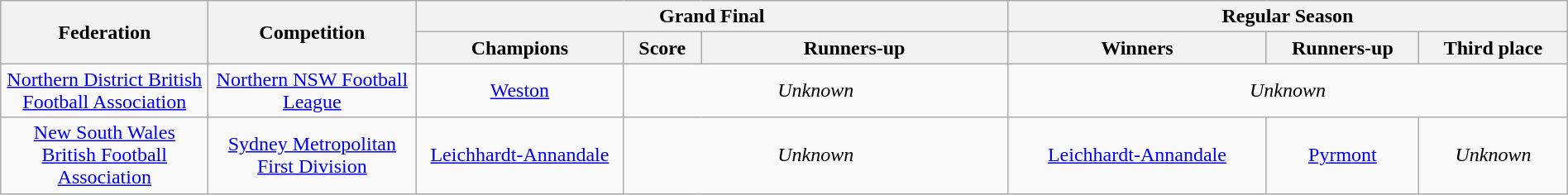<table class="wikitable" width="100%">
<tr>
<th rowspan="2" style="width:10em">Federation</th>
<th rowspan="2" style="width:10em">Competition</th>
<th colspan="3" scope="col">Grand Final</th>
<th colspan="3">Regular Season</th>
</tr>
<tr>
<th style="width:10em">Champions</th>
<th>Score</th>
<th style="width:15em">Runners-up</th>
<th>Winners</th>
<th>Runners-up</th>
<th>Third place</th>
</tr>
<tr>
<td align="center"><a href='#'>Northern District British Football Association</a></td>
<td align="center"><a href='#'>Northern NSW Football League</a></td>
<td align="center"><a href='#'>Weston</a></td>
<td colspan="2" align="center"><em>Unknown</em></td>
<td colspan="3" align="center"><em>Unknown</em></td>
</tr>
<tr>
<td align="center"><a href='#'>New South Wales British Football Association</a></td>
<td align="center"><a href='#'>Sydney Metropolitan First Division</a></td>
<td align="center"><a href='#'>Leichhardt-Annandale</a></td>
<td colspan="2" align="center"><em>Unknown</em></td>
<td align="center"><a href='#'>Leichhardt-Annandale</a></td>
<td align="center"><a href='#'>Pyrmont</a></td>
<td align="center"><em>Unknown</em></td>
</tr>
</table>
